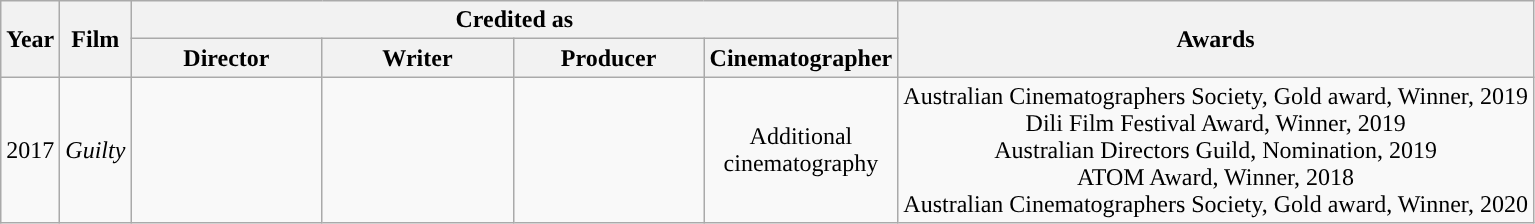<table class="wikitable" style="text-align:center">
<tr>
<th rowspan="2">Year</th>
<th rowspan="2">Film</th>
<th colspan="4">Credited as</th>
<th rowspan="2" style="text-align:center;">Awards</th>
</tr>
<tr>
<th width=120>Director</th>
<th width=120>Writer</th>
<th width=120>Producer</th>
<th width=120>Cinematographer</th>
</tr>
<tr style="text-align:center;">
<td>2017</td>
<td style="text-align:left;"><em>Guilty</em></td>
<td></td>
<td></td>
<td></td>
<td>Additional cinematography</td>
<td>Australian Cinematographers Society, Gold award, Winner, 2019<br>Dili Film Festival Award, Winner, 2019<br>Australian Directors Guild, Nomination, 2019<br>ATOM Award, Winner, 2018<br>Australian Cinematographers Society, Gold award, Winner, 2020</td>
</tr>
</table>
